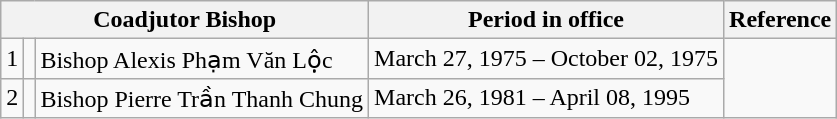<table class="wikitable">
<tr>
<th colspan="3">Coadjutor Bishop</th>
<th>Period in office</th>
<th>Reference</th>
</tr>
<tr>
<td>1</td>
<td></td>
<td>Bishop Alexis Phạm Văn Lộc</td>
<td>March 27, 1975 – October 02, 1975</td>
<td rowspan=2></td>
</tr>
<tr>
<td>2</td>
<td></td>
<td>Bishop Pierre Trần Thanh Chung</td>
<td>March 26, 1981 – April 08, 1995</td>
</tr>
</table>
